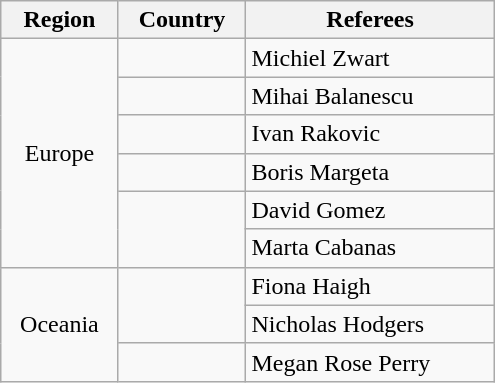<table class="wikitable" style="width: 330px;">
<tr>
<th>Region</th>
<th>Country</th>
<th>Referees</th>
</tr>
<tr>
<td align=center rowspan=6>Europe</td>
<td></td>
<td>Michiel Zwart</td>
</tr>
<tr>
<td></td>
<td>Mihai Balanescu</td>
</tr>
<tr>
<td></td>
<td>Ivan Rakovic</td>
</tr>
<tr>
<td></td>
<td>Boris Margeta</td>
</tr>
<tr>
<td rowspan=2></td>
<td>David Gomez</td>
</tr>
<tr>
<td>Marta Cabanas</td>
</tr>
<tr>
<td align=center rowspan=3>Oceania</td>
<td rowspan=2></td>
<td>Fiona Haigh</td>
</tr>
<tr>
<td>Nicholas Hodgers</td>
</tr>
<tr>
<td></td>
<td>Megan Rose Perry</td>
</tr>
</table>
